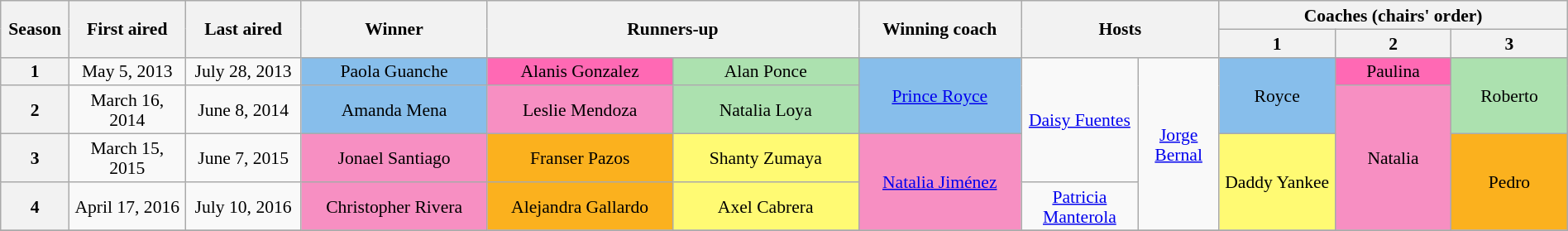<table class="wikitable" style="text-align:center; font-size:90%; line-height:16px; width:100%">
<tr>
<th width="01%" rowspan="2" scope="col">Season</th>
<th width="05%" rowspan="2" scope="col">First aired</th>
<th width="05%" rowspan="2" scope="col">Last aired</th>
<th width="08%" rowspan="2" scope="col">Winner</th>
<th width="16%" rowspan="2" colspan="2">Runners-up</th>
<th width="07%" rowspan="2" scope="col">Winning coach</th>
<th width="08%" rowspan="2" colspan="2">Hosts</th>
<th colspan="3" scope="row">Coaches (chairs' order)</th>
</tr>
<tr>
<th width="05%">1</th>
<th width="05%">2</th>
<th width="05%">3</th>
</tr>
<tr>
<th>1</th>
<td>May 5, 2013</td>
<td>July 28, 2013</td>
<td style="background:#87beeb">Paola Guanche</td>
<td style="background:#FF69B4; width:08%">Alanis Gonzalez</td>
<td style="background:#ace1af; width:08%">Alan Ponce</td>
<td rowspan="2" style="background:#87beeb"><a href='#'>Prince Royce</a></td>
<td rowspan="3" style="line-height:16px"><a href='#'>Daisy Fuentes</a></td>
<td rowspan="4" style="line-height:16px"><a href='#'>Jorge Bernal</a></td>
<td style="background:#87beeb; line-height:16px" rowspan="2">Royce</td>
<td style="background:#FF69B4">Paulina</td>
<td style="background:#ace1af" rowspan="2">Roberto</td>
</tr>
<tr>
<th>2</th>
<td>March 16, 2014</td>
<td>June 8, 2014</td>
<td style="background:#87beeb">Amanda Mena</td>
<td style="background:#f78fc2">Leslie Mendoza</td>
<td style="background:#ace1af">Natalia Loya</td>
<td style="background:#f78fc2" rowspan="3">Natalia</td>
</tr>
<tr>
<th>3</th>
<td>March 15, 2015</td>
<td>June 7, 2015</td>
<td style="background:#F78fc2">Jonael Santiago</td>
<td style="background:#fbb11e">Franser Pazos</td>
<td style="background:#fffa73">Shanty Zumaya</td>
<td rowspan="2" style="background:#F78fc2"><a href='#'>Natalia Jiménez</a></td>
<td rowspan="2" style="background:#fffa73; line-height:16px">Daddy Yankee</td>
<td rowspan="2" style="background:#fbb11e">Pedro</td>
</tr>
<tr>
<th>4</th>
<td>April 17, 2016</td>
<td>July 10, 2016</td>
<td style="background:#F78fc2">Christopher Rivera</td>
<td style="background:#fbb11e">Alejandra Gallardo</td>
<td style="background:#fffa73">Axel Cabrera</td>
<td><a href='#'>Patricia Manterola</a></td>
</tr>
<tr>
</tr>
</table>
